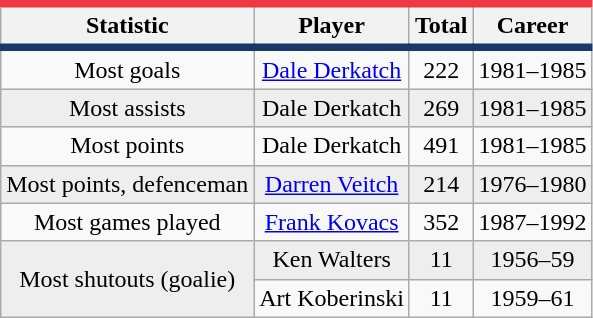<table class="wikitable" style= "text-align: center">
<tr style="border-top:#EF3841 5px solid; border-bottom:#193768 5px solid;">
<th>Statistic</th>
<th>Player</th>
<th>Total</th>
<th>Career</th>
</tr>
<tr>
<td>Most goals</td>
<td><a href='#'>Dale Derkatch</a></td>
<td>222</td>
<td>1981–1985</td>
</tr>
<tr align="center" bgcolor="#eeeeee">
<td>Most assists</td>
<td>Dale Derkatch</td>
<td>269</td>
<td>1981–1985</td>
</tr>
<tr>
<td>Most points</td>
<td>Dale Derkatch</td>
<td>491</td>
<td>1981–1985</td>
</tr>
<tr align="center" bgcolor="#eeeeee">
<td>Most points, defenceman</td>
<td><a href='#'>Darren Veitch</a></td>
<td>214</td>
<td>1976–1980</td>
</tr>
<tr>
<td>Most games played</td>
<td><a href='#'>Frank Kovacs</a></td>
<td>352</td>
<td>1987–1992</td>
</tr>
<tr align="center" bgcolor="#eeeeee">
<td rowspan="2">Most shutouts (goalie)</td>
<td>Ken Walters</td>
<td>11</td>
<td>1956–59</td>
</tr>
<tr>
<td>Art Koberinski</td>
<td>11</td>
<td>1959–61</td>
</tr>
</table>
